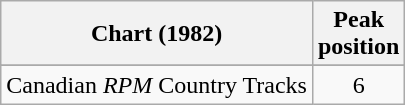<table class="wikitable sortable">
<tr>
<th align="left">Chart (1982)</th>
<th align="center">Peak<br>position</th>
</tr>
<tr>
</tr>
<tr>
<td align="left">Canadian <em>RPM</em> Country Tracks</td>
<td align="center">6</td>
</tr>
</table>
